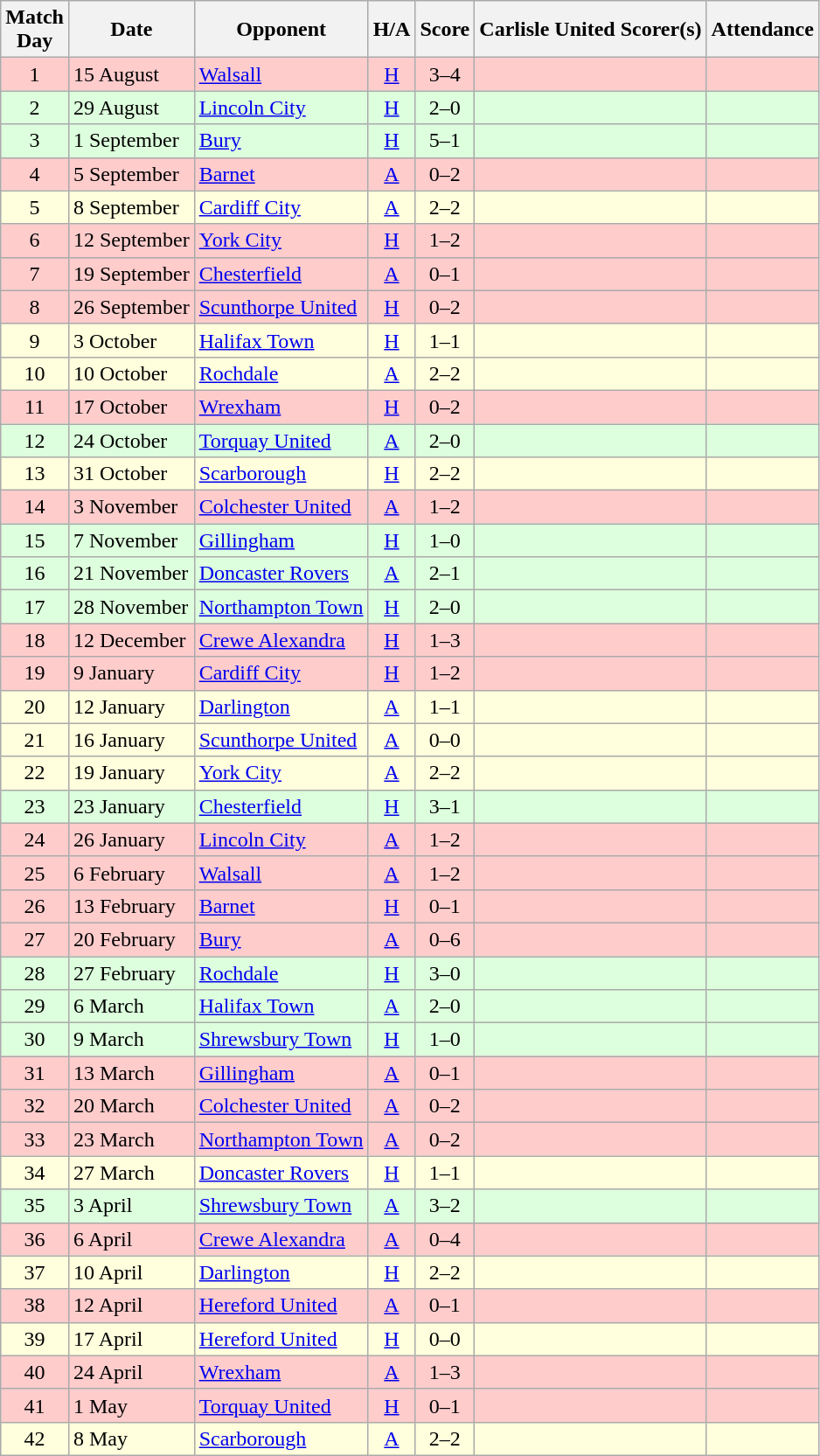<table class="wikitable" style="text-align:center">
<tr>
<th>Match<br> Day</th>
<th>Date</th>
<th>Opponent</th>
<th>H/A</th>
<th>Score</th>
<th>Carlisle United Scorer(s)</th>
<th>Attendance</th>
</tr>
<tr bgcolor=#FFCCCC>
<td>1</td>
<td align=left>15 August</td>
<td align=left><a href='#'>Walsall</a></td>
<td><a href='#'>H</a></td>
<td>3–4</td>
<td align=left></td>
<td></td>
</tr>
<tr bgcolor=#ddffdd>
<td>2</td>
<td align=left>29 August</td>
<td align=left><a href='#'>Lincoln City</a></td>
<td><a href='#'>H</a></td>
<td>2–0</td>
<td align=left></td>
<td></td>
</tr>
<tr bgcolor=#ddffdd>
<td>3</td>
<td align=left>1 September</td>
<td align=left><a href='#'>Bury</a></td>
<td><a href='#'>H</a></td>
<td>5–1</td>
<td align=left></td>
<td></td>
</tr>
<tr bgcolor=#FFCCCC>
<td>4</td>
<td align=left>5 September</td>
<td align=left><a href='#'>Barnet</a></td>
<td><a href='#'>A</a></td>
<td>0–2</td>
<td align=left></td>
<td></td>
</tr>
<tr bgcolor=#ffffdd>
<td>5</td>
<td align=left>8 September</td>
<td align=left><a href='#'>Cardiff City</a></td>
<td><a href='#'>A</a></td>
<td>2–2</td>
<td align=left></td>
<td></td>
</tr>
<tr bgcolor=#FFCCCC>
<td>6</td>
<td align=left>12 September</td>
<td align=left><a href='#'>York City</a></td>
<td><a href='#'>H</a></td>
<td>1–2</td>
<td align=left></td>
<td></td>
</tr>
<tr bgcolor=#FFCCCC>
<td>7</td>
<td align=left>19 September</td>
<td align=left><a href='#'>Chesterfield</a></td>
<td><a href='#'>A</a></td>
<td>0–1</td>
<td align=left></td>
<td></td>
</tr>
<tr bgcolor=#FFCCCC>
<td>8</td>
<td align=left>26 September</td>
<td align=left><a href='#'>Scunthorpe United</a></td>
<td><a href='#'>H</a></td>
<td>0–2</td>
<td align=left></td>
<td></td>
</tr>
<tr bgcolor=#ffffdd>
<td>9</td>
<td align=left>3 October</td>
<td align=left><a href='#'>Halifax Town</a></td>
<td><a href='#'>H</a></td>
<td>1–1</td>
<td align=left></td>
<td></td>
</tr>
<tr bgcolor=#ffffdd>
<td>10</td>
<td align=left>10 October</td>
<td align=left><a href='#'>Rochdale</a></td>
<td><a href='#'>A</a></td>
<td>2–2</td>
<td align=left></td>
<td></td>
</tr>
<tr bgcolor=#FFCCCC>
<td>11</td>
<td align=left>17 October</td>
<td align=left><a href='#'>Wrexham</a></td>
<td><a href='#'>H</a></td>
<td>0–2</td>
<td align=left></td>
<td></td>
</tr>
<tr bgcolor=#ddffdd>
<td>12</td>
<td align=left>24 October</td>
<td align=left><a href='#'>Torquay United</a></td>
<td><a href='#'>A</a></td>
<td>2–0</td>
<td align=left></td>
<td></td>
</tr>
<tr bgcolor=#ffffdd>
<td>13</td>
<td align=left>31 October</td>
<td align=left><a href='#'>Scarborough</a></td>
<td><a href='#'>H</a></td>
<td>2–2</td>
<td align=left></td>
<td></td>
</tr>
<tr bgcolor=#FFCCCC>
<td>14</td>
<td align=left>3 November</td>
<td align=left><a href='#'>Colchester United</a></td>
<td><a href='#'>A</a></td>
<td>1–2</td>
<td align=left></td>
<td></td>
</tr>
<tr bgcolor=#ddffdd>
<td>15</td>
<td align=left>7 November</td>
<td align=left><a href='#'>Gillingham</a></td>
<td><a href='#'>H</a></td>
<td>1–0</td>
<td align=left></td>
<td></td>
</tr>
<tr bgcolor=#ddffdd>
<td>16</td>
<td align=left>21 November</td>
<td align=left><a href='#'>Doncaster Rovers</a></td>
<td><a href='#'>A</a></td>
<td>2–1</td>
<td align=left></td>
<td></td>
</tr>
<tr bgcolor=#ddffdd>
<td>17</td>
<td align=left>28 November</td>
<td align=left><a href='#'>Northampton Town</a></td>
<td><a href='#'>H</a></td>
<td>2–0</td>
<td align=left></td>
<td></td>
</tr>
<tr bgcolor=#FFCCCC>
<td>18</td>
<td align=left>12 December</td>
<td align=left><a href='#'>Crewe Alexandra</a></td>
<td><a href='#'>H</a></td>
<td>1–3</td>
<td align=left></td>
<td></td>
</tr>
<tr bgcolor=#FFCCCC>
<td>19</td>
<td align=left>9 January</td>
<td align=left><a href='#'>Cardiff City</a></td>
<td><a href='#'>H</a></td>
<td>1–2</td>
<td align=left></td>
<td></td>
</tr>
<tr bgcolor=#ffffdd>
<td>20</td>
<td align=left>12 January</td>
<td align=left><a href='#'>Darlington</a></td>
<td><a href='#'>A</a></td>
<td>1–1</td>
<td align=left></td>
<td></td>
</tr>
<tr bgcolor=#ffffdd>
<td>21</td>
<td align=left>16 January</td>
<td align=left><a href='#'>Scunthorpe United</a></td>
<td><a href='#'>A</a></td>
<td>0–0</td>
<td align=left></td>
<td></td>
</tr>
<tr bgcolor=#ffffdd>
<td>22</td>
<td align=left>19 January</td>
<td align=left><a href='#'>York City</a></td>
<td><a href='#'>A</a></td>
<td>2–2</td>
<td align=left></td>
<td></td>
</tr>
<tr bgcolor=#ddffdd>
<td>23</td>
<td align=left>23 January</td>
<td align=left><a href='#'>Chesterfield</a></td>
<td><a href='#'>H</a></td>
<td>3–1</td>
<td align=left></td>
<td></td>
</tr>
<tr bgcolor=#FFCCCC>
<td>24</td>
<td align=left>26 January</td>
<td align=left><a href='#'>Lincoln City</a></td>
<td><a href='#'>A</a></td>
<td>1–2</td>
<td align=left></td>
<td></td>
</tr>
<tr bgcolor=#FFCCCC>
<td>25</td>
<td align=left>6 February</td>
<td align=left><a href='#'>Walsall</a></td>
<td><a href='#'>A</a></td>
<td>1–2</td>
<td align=left></td>
<td></td>
</tr>
<tr bgcolor=#FFCCCC>
<td>26</td>
<td align=left>13 February</td>
<td align=left><a href='#'>Barnet</a></td>
<td><a href='#'>H</a></td>
<td>0–1</td>
<td align=left></td>
<td></td>
</tr>
<tr bgcolor=#FFCCCC>
<td>27</td>
<td align=left>20 February</td>
<td align=left><a href='#'>Bury</a></td>
<td><a href='#'>A</a></td>
<td>0–6</td>
<td align=left></td>
<td></td>
</tr>
<tr bgcolor=#ddffdd>
<td>28</td>
<td align=left>27 February</td>
<td align=left><a href='#'>Rochdale</a></td>
<td><a href='#'>H</a></td>
<td>3–0</td>
<td align=left></td>
<td></td>
</tr>
<tr bgcolor=#ddffdd>
<td>29</td>
<td align=left>6 March</td>
<td align=left><a href='#'>Halifax Town</a></td>
<td><a href='#'>A</a></td>
<td>2–0</td>
<td align=left></td>
<td></td>
</tr>
<tr bgcolor=#ddffdd>
<td>30</td>
<td align=left>9 March</td>
<td align=left><a href='#'>Shrewsbury Town</a></td>
<td><a href='#'>H</a></td>
<td>1–0</td>
<td align=left></td>
<td></td>
</tr>
<tr bgcolor=#FFCCCC>
<td>31</td>
<td align=left>13 March</td>
<td align=left><a href='#'>Gillingham</a></td>
<td><a href='#'>A</a></td>
<td>0–1</td>
<td align=left></td>
<td></td>
</tr>
<tr bgcolor=#FFCCCC>
<td>32</td>
<td align=left>20 March</td>
<td align=left><a href='#'>Colchester United</a></td>
<td><a href='#'>A</a></td>
<td>0–2</td>
<td align=left></td>
<td></td>
</tr>
<tr bgcolor=#FFCCCC>
<td>33</td>
<td align=left>23 March</td>
<td align=left><a href='#'>Northampton Town</a></td>
<td><a href='#'>A</a></td>
<td>0–2</td>
<td align=left></td>
<td></td>
</tr>
<tr bgcolor=#ffffdd>
<td>34</td>
<td align=left>27 March</td>
<td align=left><a href='#'>Doncaster Rovers</a></td>
<td><a href='#'>H</a></td>
<td>1–1</td>
<td align=left></td>
<td></td>
</tr>
<tr bgcolor=#ddffdd>
<td>35</td>
<td align=left>3 April</td>
<td align=left><a href='#'>Shrewsbury Town</a></td>
<td><a href='#'>A</a></td>
<td>3–2</td>
<td align=left></td>
<td></td>
</tr>
<tr bgcolor=#FFCCCC>
<td>36</td>
<td align=left>6 April</td>
<td align=left><a href='#'>Crewe Alexandra</a></td>
<td><a href='#'>A</a></td>
<td>0–4</td>
<td align=left></td>
<td></td>
</tr>
<tr bgcolor=#ffffdd>
<td>37</td>
<td align=left>10 April</td>
<td align=left><a href='#'>Darlington</a></td>
<td><a href='#'>H</a></td>
<td>2–2</td>
<td align=left></td>
<td></td>
</tr>
<tr bgcolor=#FFCCCC>
<td>38</td>
<td align=left>12 April</td>
<td align=left><a href='#'>Hereford United</a></td>
<td><a href='#'>A</a></td>
<td>0–1</td>
<td align=left></td>
<td></td>
</tr>
<tr bgcolor=#ffffdd>
<td>39</td>
<td align=left>17 April</td>
<td align=left><a href='#'>Hereford United</a></td>
<td><a href='#'>H</a></td>
<td>0–0</td>
<td align=left></td>
<td></td>
</tr>
<tr bgcolor=#FFCCCC>
<td>40</td>
<td align=left>24 April</td>
<td align=left><a href='#'>Wrexham</a></td>
<td><a href='#'>A</a></td>
<td>1–3</td>
<td align=left></td>
<td></td>
</tr>
<tr bgcolor=#FFCCCC>
<td>41</td>
<td align=left>1 May</td>
<td align=left><a href='#'>Torquay United</a></td>
<td><a href='#'>H</a></td>
<td>0–1</td>
<td align=left></td>
<td></td>
</tr>
<tr bgcolor=#ffffdd>
<td>42</td>
<td align=left>8 May</td>
<td align=left><a href='#'>Scarborough</a></td>
<td><a href='#'>A</a></td>
<td>2–2</td>
<td align=left></td>
<td></td>
</tr>
</table>
